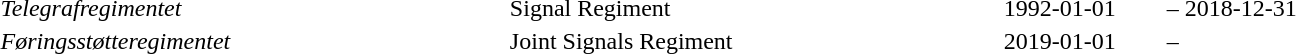<table class="toccolours" style="float: auto; clear: right; margin: 0 0 0.5em 1em;" width="900px">
<tr style="vertical-align: top;">
<td><em>Telegrafregimentet</em></td>
<td>Signal Regiment</td>
<td width="12%">1992-01-01</td>
<td width="1%">–</td>
<td width="12%">2018-12-31</td>
</tr>
<tr style="vertical-align: top;">
<td><em>Føringsstøtteregimentet</em></td>
<td>Joint Signals Regiment</td>
<td width="12%">2019-01-01</td>
<td width="1%">–</td>
<td width="12%"></td>
</tr>
</table>
